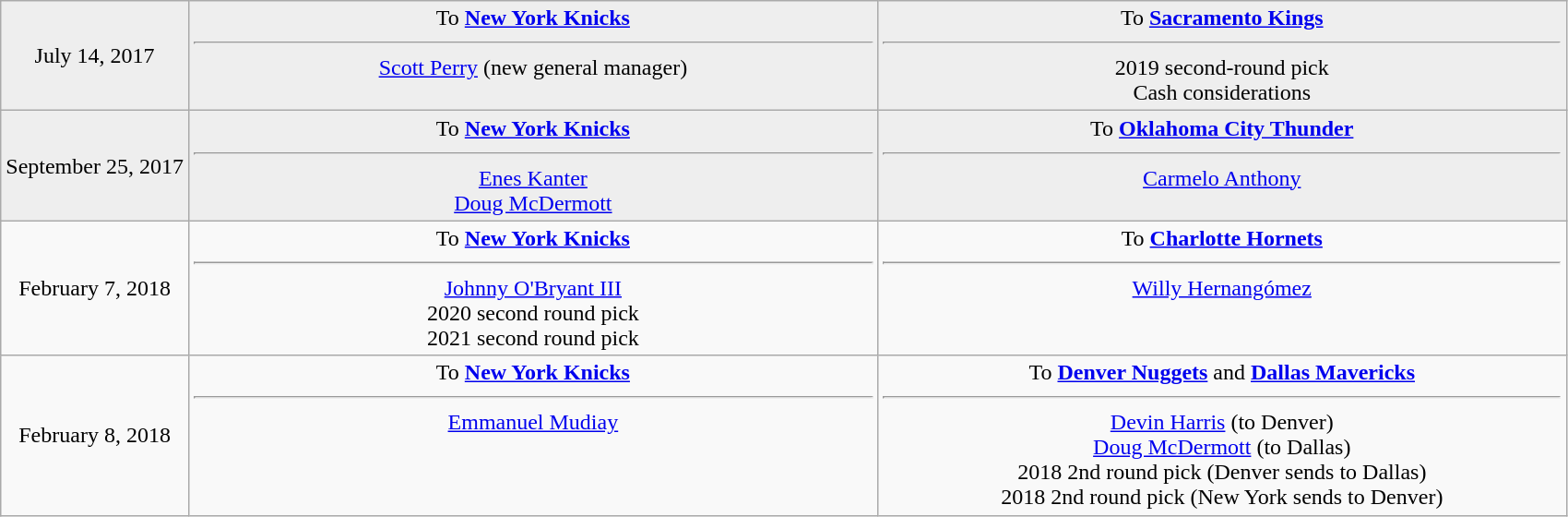<table class="wikitable sortable sortable" style="text-align: center">
<tr style="background:#eee;">
<td style="width:12%">July 14, 2017</td>
<td style="width:44%; vertical-align:top;">To <strong><a href='#'>New York Knicks</a></strong><hr><a href='#'>Scott Perry</a> (new general manager)</td>
<td style="width:44%; vertical-align:top;">To <strong><a href='#'>Sacramento Kings</a></strong><hr>2019 second-round pick<br>Cash considerations</td>
</tr>
<tr style="background:#eee;">
<td style="width:12%">September 25, 2017</td>
<td style="width:44%; vertical-align:top;">To <strong><a href='#'>New York Knicks</a></strong><hr><a href='#'>Enes Kanter</a><br><a href='#'>Doug McDermott</a></td>
<td style="width:44%; vertical-align:top;">To <strong><a href='#'>Oklahoma City Thunder</a></strong><hr><a href='#'>Carmelo Anthony</a></td>
</tr>
<tr>
<td>February 7, 2018</td>
<td style="width:44%" valign="top">To <strong><a href='#'>New York Knicks</a></strong><hr><a href='#'>Johnny O'Bryant III</a><br>2020 second round pick<br>2021 second round pick</td>
<td style="width:44%" valign="top">To <strong><a href='#'>Charlotte Hornets</a></strong><hr><a href='#'>Willy Hernangómez</a></td>
</tr>
<tr>
<td>February 8, 2018</td>
<td style="width:44%" valign="top">To <strong><a href='#'>New York Knicks</a></strong><hr><a href='#'>Emmanuel Mudiay</a></td>
<td style="width:44%" valign="top">To <strong><a href='#'>Denver Nuggets</a></strong> and <strong><a href='#'>Dallas Mavericks</a></strong><hr><a href='#'>Devin Harris</a> (to Denver)<br><a href='#'>Doug McDermott</a> (to Dallas)<br>2018 2nd round pick (Denver sends to Dallas)<br> 2018 2nd round pick (New York sends to Denver)</td>
</tr>
</table>
